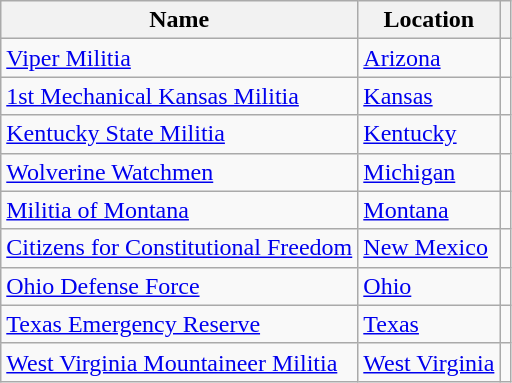<table class="wikitable sortable" border="1">
<tr>
<th>Name</th>
<th>Location</th>
<th class="unsortable"></th>
</tr>
<tr>
<td><a href='#'>Viper Militia</a></td>
<td><a href='#'>Arizona</a></td>
<td></td>
</tr>
<tr>
<td><a href='#'>1st Mechanical Kansas Militia</a></td>
<td><a href='#'>Kansas</a></td>
<td></td>
</tr>
<tr>
<td><a href='#'>Kentucky State Militia</a></td>
<td><a href='#'>Kentucky</a></td>
<td></td>
</tr>
<tr>
<td><a href='#'>Wolverine Watchmen</a></td>
<td><a href='#'>Michigan</a></td>
<td></td>
</tr>
<tr>
<td><a href='#'>Militia of Montana</a></td>
<td><a href='#'>Montana</a></td>
<td></td>
</tr>
<tr>
<td><a href='#'>Citizens for Constitutional Freedom</a></td>
<td><a href='#'>New Mexico</a></td>
<td></td>
</tr>
<tr>
<td><a href='#'>Ohio Defense Force</a></td>
<td><a href='#'>Ohio</a></td>
<td></td>
</tr>
<tr>
<td><a href='#'>Texas Emergency Reserve</a></td>
<td><a href='#'>Texas</a></td>
<td></td>
</tr>
<tr>
<td><a href='#'>West Virginia Mountaineer Militia</a></td>
<td><a href='#'>West Virginia</a></td>
<td></td>
</tr>
</table>
